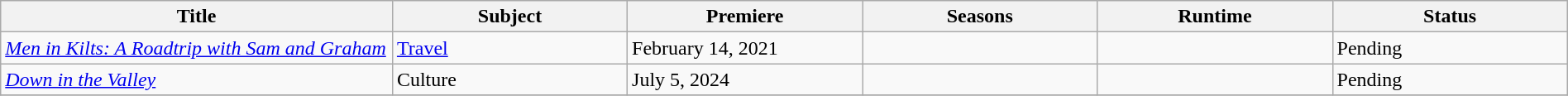<table class="wikitable sortable" style="width:100%;">
<tr>
<th style="width:25%;">Title</th>
<th style="width:15%;">Subject</th>
<th style="width:15%;">Premiere</th>
<th style="width:15%;">Seasons</th>
<th style="width:15%;">Runtime</th>
<th style="width:15%;">Status</th>
</tr>
<tr>
<td><em><a href='#'>Men in Kilts: A Roadtrip with Sam and Graham</a></em></td>
<td><a href='#'>Travel</a></td>
<td>February 14, 2021</td>
<td></td>
<td></td>
<td>Pending</td>
</tr>
<tr>
<td><em><a href='#'>Down in the Valley</a></em></td>
<td>Culture</td>
<td>July 5, 2024</td>
<td></td>
<td></td>
<td>Pending</td>
</tr>
<tr>
</tr>
</table>
